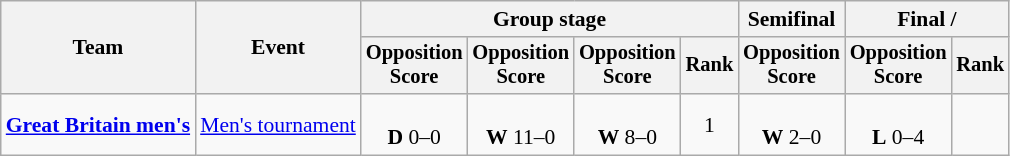<table class="wikitable" style="font-size:90%">
<tr>
<th rowspan=2>Team</th>
<th rowspan=2>Event</th>
<th colspan=4>Group stage</th>
<th>Semifinal</th>
<th colspan=2>Final / </th>
</tr>
<tr style="font-size:95%">
<th>Opposition<br>Score</th>
<th>Opposition<br>Score</th>
<th>Opposition<br>Score</th>
<th>Rank</th>
<th>Opposition<br>Score</th>
<th>Opposition<br>Score</th>
<th>Rank</th>
</tr>
<tr align=center>
<td align=left><strong><a href='#'>Great Britain men's</a></strong></td>
<td align=left><a href='#'>Men's tournament</a></td>
<td><br><strong>D</strong> 0–0</td>
<td><br><strong>W</strong> 11–0</td>
<td><br><strong>W</strong> 8–0</td>
<td>1</td>
<td><br><strong>W</strong> 2–0</td>
<td><br><strong>L</strong> 0–4</td>
<td></td>
</tr>
</table>
